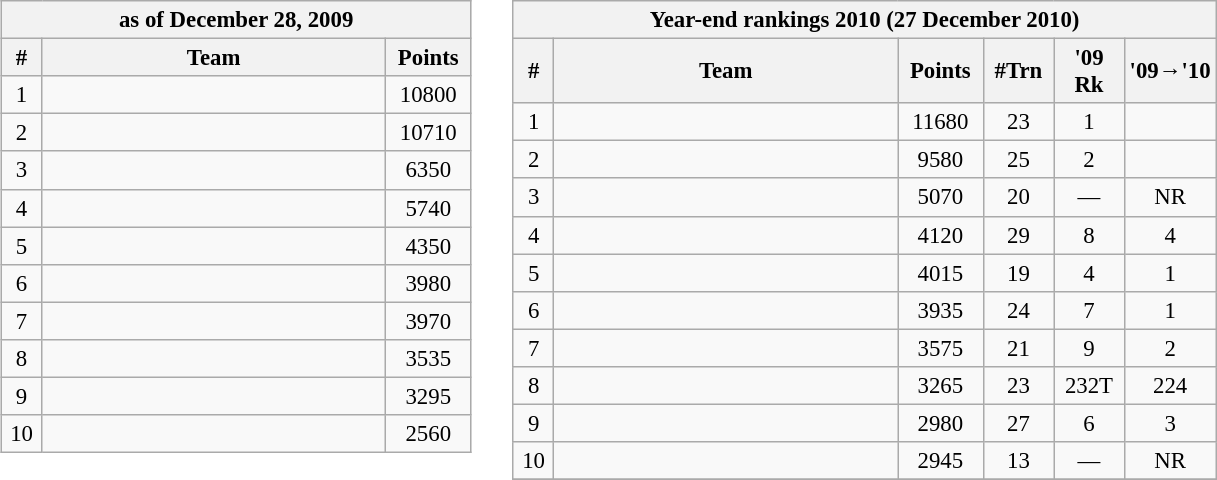<table>
<tr style=vertical-align:top>
<td><br><table class=wikitable style=font-size:95%;text-align:center>
<tr>
<th colspan=3>as of December 28, 2009</th>
</tr>
<tr>
<th width=20>#</th>
<th width=222>Team</th>
<th width=50>Points</th>
</tr>
<tr>
<td>1</td>
<td align=left><br></td>
<td>10800</td>
</tr>
<tr>
<td>2</td>
<td align=left><br></td>
<td>10710</td>
</tr>
<tr>
<td>3</td>
<td align=left><br></td>
<td>6350</td>
</tr>
<tr>
<td>4</td>
<td align=left><br></td>
<td>5740</td>
</tr>
<tr>
<td>5</td>
<td align=left><br></td>
<td>4350</td>
</tr>
<tr>
<td>6</td>
<td align=left><br></td>
<td>3980</td>
</tr>
<tr>
<td>7</td>
<td align=left><br></td>
<td>3970</td>
</tr>
<tr>
<td>8</td>
<td align=left><br></td>
<td>3535</td>
</tr>
<tr>
<td>9</td>
<td align=left><br></td>
<td>3295</td>
</tr>
<tr>
<td>10</td>
<td align=left><br></td>
<td>2560</td>
</tr>
</table>
</td>
<td></td>
<td></td>
<td><br><table class=wikitable style=font-size:95%;text-align:center>
<tr>
<th colspan=6>Year-end rankings 2010 (27 December 2010)</th>
</tr>
<tr>
<th width=20>#</th>
<th width=222>Team</th>
<th width=50>Points</th>
<th width=40>#Trn</th>
<th width=40>'09 Rk</th>
<th width=50>'09→'10</th>
</tr>
<tr>
<td>1</td>
<td align=left><br></td>
<td>11680</td>
<td>23</td>
<td>1</td>
<td></td>
</tr>
<tr>
<td>2</td>
<td align=left><br></td>
<td>9580</td>
<td>25</td>
<td>2</td>
<td></td>
</tr>
<tr>
<td>3</td>
<td align=left><br></td>
<td>5070</td>
<td>20</td>
<td>—</td>
<td> NR</td>
</tr>
<tr>
<td>4</td>
<td align=left><br></td>
<td>4120</td>
<td>29</td>
<td>8</td>
<td> 4</td>
</tr>
<tr>
<td>5</td>
<td align=left><br></td>
<td>4015</td>
<td>19</td>
<td>4</td>
<td> 1</td>
</tr>
<tr>
<td>6</td>
<td align=left><br></td>
<td>3935</td>
<td>24</td>
<td>7</td>
<td> 1</td>
</tr>
<tr>
<td>7</td>
<td align=left><br></td>
<td>3575</td>
<td>21</td>
<td>9</td>
<td> 2</td>
</tr>
<tr>
<td>8</td>
<td align=left><br></td>
<td>3265</td>
<td>23</td>
<td>232T</td>
<td> 224</td>
</tr>
<tr>
<td>9</td>
<td align=left><br></td>
<td>2980</td>
<td>27</td>
<td>6</td>
<td> 3</td>
</tr>
<tr>
<td>10</td>
<td align=left><br></td>
<td>2945</td>
<td>13</td>
<td>—</td>
<td> NR</td>
</tr>
<tr>
</tr>
</table>
</td>
<td></td>
</tr>
<tr>
</tr>
</table>
